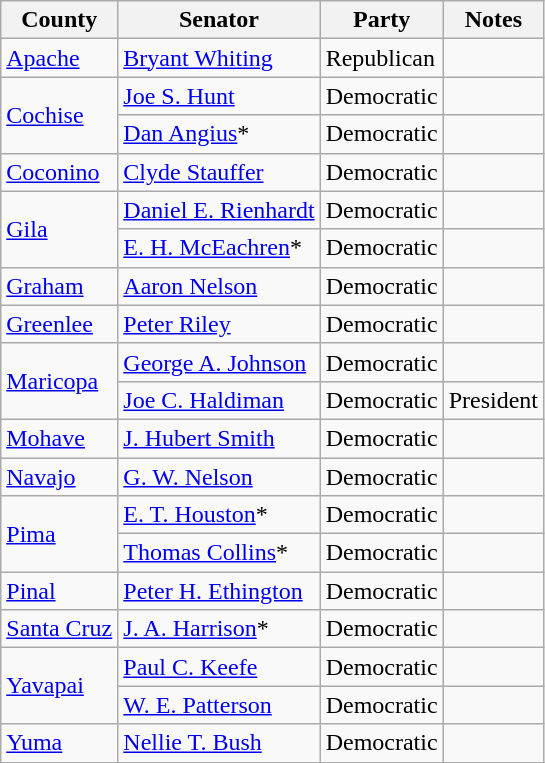<table class=wikitable>
<tr>
<th>County</th>
<th>Senator</th>
<th>Party</th>
<th>Notes</th>
</tr>
<tr>
<td><a href='#'>Apache</a></td>
<td><a href='#'>Bryant Whiting</a></td>
<td>Republican</td>
<td></td>
</tr>
<tr>
<td rowspan="2"><a href='#'>Cochise</a></td>
<td><a href='#'>Joe S. Hunt</a></td>
<td>Democratic</td>
<td></td>
</tr>
<tr>
<td><a href='#'>Dan Angius</a>*</td>
<td>Democratic</td>
<td></td>
</tr>
<tr>
<td><a href='#'>Coconino</a></td>
<td><a href='#'>Clyde Stauffer</a></td>
<td>Democratic</td>
<td></td>
</tr>
<tr>
<td rowspan="2"><a href='#'>Gila</a></td>
<td><a href='#'>Daniel E. Rienhardt</a></td>
<td>Democratic</td>
<td></td>
</tr>
<tr>
<td><a href='#'>E. H. McEachren</a>*</td>
<td>Democratic</td>
<td></td>
</tr>
<tr>
<td><a href='#'>Graham</a></td>
<td><a href='#'>Aaron Nelson</a></td>
<td>Democratic</td>
<td></td>
</tr>
<tr>
<td><a href='#'>Greenlee</a></td>
<td><a href='#'>Peter Riley</a></td>
<td>Democratic</td>
<td></td>
</tr>
<tr>
<td rowspan="2"><a href='#'>Maricopa</a></td>
<td><a href='#'>George A. Johnson</a></td>
<td>Democratic</td>
<td></td>
</tr>
<tr>
<td><a href='#'>Joe C. Haldiman</a></td>
<td>Democratic</td>
<td>President</td>
</tr>
<tr>
<td><a href='#'>Mohave</a></td>
<td><a href='#'>J. Hubert Smith</a></td>
<td>Democratic</td>
<td></td>
</tr>
<tr>
<td><a href='#'>Navajo</a></td>
<td><a href='#'>G. W. Nelson</a></td>
<td>Democratic</td>
<td></td>
</tr>
<tr>
<td rowspan="2"><a href='#'>Pima</a></td>
<td><a href='#'>E. T. Houston</a>*</td>
<td>Democratic</td>
<td></td>
</tr>
<tr>
<td><a href='#'>Thomas Collins</a>*</td>
<td>Democratic</td>
<td></td>
</tr>
<tr>
<td><a href='#'>Pinal</a></td>
<td><a href='#'>Peter H. Ethington</a></td>
<td>Democratic</td>
<td></td>
</tr>
<tr>
<td><a href='#'>Santa Cruz</a></td>
<td><a href='#'>J. A. Harrison</a>*</td>
<td>Democratic</td>
<td></td>
</tr>
<tr>
<td rowspan="2"><a href='#'>Yavapai</a></td>
<td><a href='#'>Paul C. Keefe</a></td>
<td>Democratic</td>
<td></td>
</tr>
<tr>
<td><a href='#'>W. E. Patterson</a></td>
<td>Democratic</td>
<td></td>
</tr>
<tr>
<td><a href='#'>Yuma</a></td>
<td><a href='#'>Nellie T. Bush</a></td>
<td>Democratic</td>
<td></td>
</tr>
<tr>
</tr>
</table>
